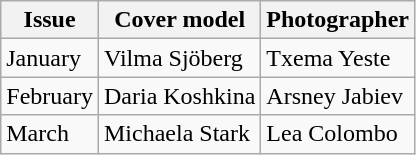<table class="wikitable">
<tr>
<th>Issue</th>
<th>Cover model</th>
<th>Photographer</th>
</tr>
<tr>
<td>January</td>
<td>Vilma Sjöberg</td>
<td>Txema Yeste</td>
</tr>
<tr>
<td>February</td>
<td>Daria Koshkina</td>
<td>Arsney Jabiev</td>
</tr>
<tr>
<td>March</td>
<td>Michaela Stark</td>
<td>Lea Colombo</td>
</tr>
</table>
